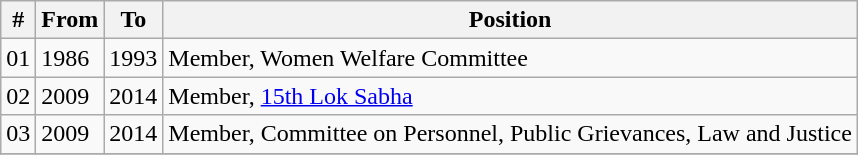<table class="wikitable sortable">
<tr>
<th>#</th>
<th>From</th>
<th>To</th>
<th>Position</th>
</tr>
<tr>
<td>01</td>
<td>1986</td>
<td>1993</td>
<td>Member, Women Welfare Committee</td>
</tr>
<tr>
<td>02</td>
<td>2009</td>
<td>2014</td>
<td>Member, <a href='#'>15th Lok Sabha</a></td>
</tr>
<tr>
<td>03</td>
<td>2009</td>
<td>2014</td>
<td>Member, Committee on Personnel, Public Grievances, Law and Justice</td>
</tr>
<tr>
</tr>
</table>
